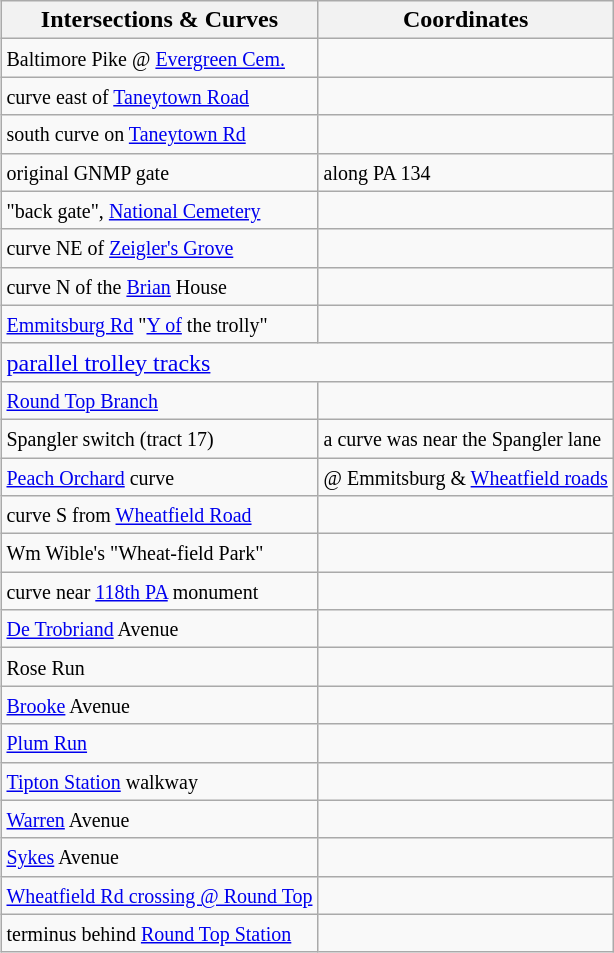<table class="wikitable sortable mw-collapsible mw-collapsed" style="min-width:22em; text-align:left; margin:1em; float:right;">
<tr>
<th>Intersections & Curves</th>
<th>Coordinates</th>
</tr>
<tr>
<td><small> Baltimore Pike @ <a href='#'>Evergreen Cem.</a></small></td>
<td><small> </small></td>
</tr>
<tr>
<td><small> curve east of <a href='#'>Taneytown Road</a></small></td>
<td><small> </small></td>
</tr>
<tr>
<td><small> south curve on <a href='#'>Taneytown Rd</a></small></td>
<td><small> </small></td>
</tr>
<tr>
<td><small> original GNMP gate</small></td>
<td><small>  along PA 134</small></td>
</tr>
<tr>
<td><small> "back gate", <a href='#'>National Cemetery</a></small></td>
<td><small> </small></td>
</tr>
<tr>
<td><small> curve NE of <a href='#'>Zeigler's Grove</a></small></td>
<td></td>
</tr>
<tr>
<td><small> curve N of the <a href='#'>Brian</a> House</small></td>
<td></td>
</tr>
<tr>
<td><small> <a href='#'>Emmitsburg Rd</a> "<a href='#'>Y of</a> the trolly"</small></td>
<td><small> </small></td>
</tr>
<tr>
<td colspan=2><a href='#'>parallel trolley tracks</a></td>
</tr>
<tr>
<td><small> <a href='#'>Round Top Branch</a></small></td>
<td><small> </small></td>
</tr>
<tr>
<td><small> Spangler switch (tract 17)</small></td>
<td><small> a curve was near the Spangler lane</small></td>
</tr>
<tr>
<td><small><a href='#'>Peach Orchard</a> curve</small></td>
<td><small> @ Emmitsburg & <a href='#'>Wheatfield roads</a></small></td>
</tr>
<tr>
<td><small> curve S from <a href='#'>Wheatfield Road</a></small></td>
<td><small> </small></td>
</tr>
<tr>
<td><small> Wm Wible's "Wheat-field Park"</small></td>
<td><small> </small></td>
</tr>
<tr>
<td><small> curve near <a href='#'>118th PA</a> monument</small></td>
<td></td>
</tr>
<tr>
<td><small> <a href='#'>De Trobriand</a> Avenue</small></td>
<td><small> </small></td>
</tr>
<tr>
<td><small> Rose Run</small></td>
<td><small> </small></td>
</tr>
<tr>
<td><small> <a href='#'>Brooke</a> Avenue</small></td>
<td><small> </small></td>
</tr>
<tr>
<td><small> <a href='#'>Plum Run</a></small></td>
<td><small> </small></td>
</tr>
<tr>
<td><small> <a href='#'>Tipton Station</a> walkway</small></td>
<td><small> </small></td>
</tr>
<tr>
<td><small> <a href='#'>Warren</a> Avenue</small></td>
<td><small> </small></td>
</tr>
<tr>
<td><small> <a href='#'>Sykes</a> Avenue</small></td>
<td><small> </small></td>
</tr>
<tr>
<td><small> <a href='#'>Wheatfield Rd crossing @ Round Top</a></small></td>
<td><small> </small></td>
</tr>
<tr>
<td><small> terminus behind <a href='#'>Round Top Station</a></small></td>
<td><small> </small></td>
</tr>
</table>
